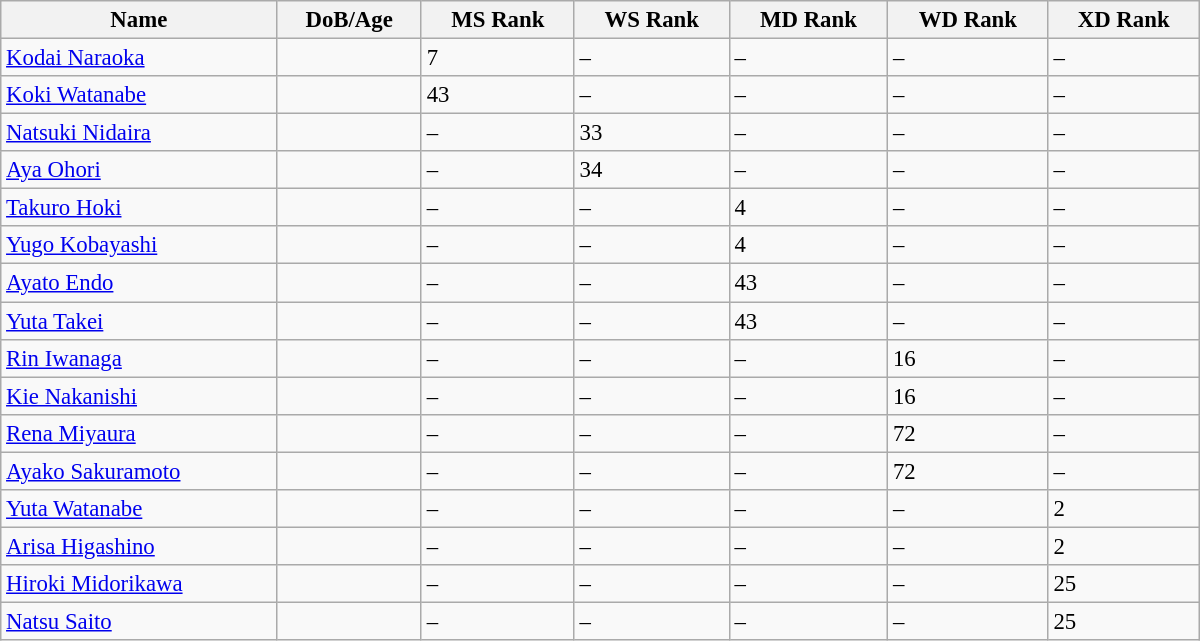<table class="sortable wikitable"  style="width:800px; font-size:95%;">
<tr>
<th align="left">Name</th>
<th align="left">DoB/Age</th>
<th align="left">MS Rank</th>
<th align="left">WS Rank</th>
<th align="left">MD Rank</th>
<th align="left">WD Rank</th>
<th align="left">XD Rank</th>
</tr>
<tr>
<td><a href='#'>Kodai Naraoka</a></td>
<td></td>
<td>7</td>
<td>–</td>
<td>–</td>
<td>–</td>
<td>–</td>
</tr>
<tr>
<td><a href='#'>Koki Watanabe</a></td>
<td></td>
<td>43</td>
<td>–</td>
<td>–</td>
<td>–</td>
<td>–</td>
</tr>
<tr>
<td><a href='#'>Natsuki Nidaira</a></td>
<td></td>
<td>–</td>
<td>33</td>
<td>–</td>
<td>–</td>
<td>–</td>
</tr>
<tr>
<td><a href='#'>Aya Ohori</a></td>
<td></td>
<td>–</td>
<td>34</td>
<td>–</td>
<td>–</td>
<td>–</td>
</tr>
<tr>
<td><a href='#'>Takuro Hoki</a></td>
<td></td>
<td>–</td>
<td>–</td>
<td>4</td>
<td>–</td>
<td>–</td>
</tr>
<tr>
<td><a href='#'>Yugo Kobayashi</a></td>
<td></td>
<td>–</td>
<td>–</td>
<td>4</td>
<td>–</td>
<td>–</td>
</tr>
<tr>
<td><a href='#'>Ayato Endo</a></td>
<td></td>
<td>–</td>
<td>–</td>
<td>43</td>
<td>–</td>
<td>–</td>
</tr>
<tr>
<td><a href='#'>Yuta Takei</a></td>
<td></td>
<td>–</td>
<td>–</td>
<td>43</td>
<td>–</td>
<td>–</td>
</tr>
<tr>
<td><a href='#'>Rin Iwanaga</a></td>
<td></td>
<td>–</td>
<td>–</td>
<td>–</td>
<td>16</td>
<td>–</td>
</tr>
<tr>
<td><a href='#'>Kie Nakanishi</a></td>
<td></td>
<td>–</td>
<td>–</td>
<td>–</td>
<td>16</td>
<td>–</td>
</tr>
<tr>
<td><a href='#'>Rena Miyaura</a></td>
<td></td>
<td>–</td>
<td>–</td>
<td>–</td>
<td>72</td>
<td>–</td>
</tr>
<tr>
<td><a href='#'>Ayako Sakuramoto</a></td>
<td></td>
<td>–</td>
<td>–</td>
<td>–</td>
<td>72</td>
<td>–</td>
</tr>
<tr>
<td><a href='#'>Yuta Watanabe</a></td>
<td></td>
<td>–</td>
<td>–</td>
<td>–</td>
<td>–</td>
<td>2</td>
</tr>
<tr>
<td><a href='#'>Arisa Higashino</a></td>
<td></td>
<td>–</td>
<td>–</td>
<td>–</td>
<td>–</td>
<td>2</td>
</tr>
<tr>
<td><a href='#'>Hiroki Midorikawa</a></td>
<td></td>
<td>–</td>
<td>–</td>
<td>–</td>
<td>–</td>
<td>25</td>
</tr>
<tr>
<td><a href='#'>Natsu Saito</a></td>
<td></td>
<td>–</td>
<td>–</td>
<td>–</td>
<td>–</td>
<td>25</td>
</tr>
</table>
